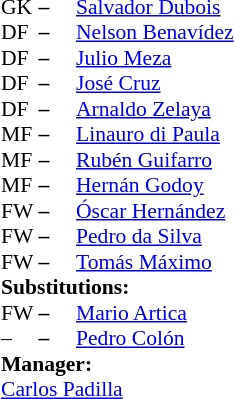<table style = "font-size: 90%" cellspacing = "0" cellpadding = "0">
<tr>
<td colspan = 4></td>
</tr>
<tr>
<th width = "25"></th>
<th width = "25"></th>
</tr>
<tr>
<td>GK</td>
<td><strong>–</strong></td>
<td> <a href='#'>Salvador Dubois</a></td>
</tr>
<tr>
<td>DF</td>
<td><strong>–</strong></td>
<td> <a href='#'>Nelson Benavídez</a></td>
</tr>
<tr>
<td>DF</td>
<td><strong>–</strong></td>
<td> <a href='#'>Julio Meza</a></td>
</tr>
<tr>
<td>DF</td>
<td><strong>–</strong></td>
<td> <a href='#'>José Cruz</a></td>
</tr>
<tr>
<td>DF</td>
<td><strong>–</strong></td>
<td> <a href='#'>Arnaldo Zelaya</a></td>
</tr>
<tr>
<td>MF</td>
<td><strong>–</strong></td>
<td> <a href='#'>Linauro di Paula</a></td>
</tr>
<tr>
<td>MF</td>
<td><strong>–</strong></td>
<td> <a href='#'>Rubén Guifarro</a></td>
</tr>
<tr>
<td>MF</td>
<td><strong>–</strong></td>
<td> <a href='#'>Hernán Godoy</a></td>
<td></td>
<td></td>
</tr>
<tr>
<td>FW</td>
<td><strong>–</strong></td>
<td> <a href='#'>Óscar Hernández</a></td>
<td></td>
<td></td>
</tr>
<tr>
<td>FW</td>
<td><strong>–</strong></td>
<td> <a href='#'>Pedro da Silva</a></td>
</tr>
<tr>
<td>FW</td>
<td><strong>–</strong></td>
<td> <a href='#'>Tomás Máximo</a></td>
</tr>
<tr>
<td colspan = 3><strong>Substitutions:</strong></td>
</tr>
<tr>
<td>FW</td>
<td><strong>–</strong></td>
<td> <a href='#'>Mario Artica</a></td>
<td></td>
<td></td>
</tr>
<tr>
<td>–</td>
<td><strong>–</strong></td>
<td> <a href='#'>Pedro Colón</a></td>
<td></td>
<td></td>
</tr>
<tr>
<td colspan = 3><strong>Manager:</strong></td>
</tr>
<tr>
<td colspan = 3> <a href='#'>Carlos Padilla</a></td>
</tr>
</table>
